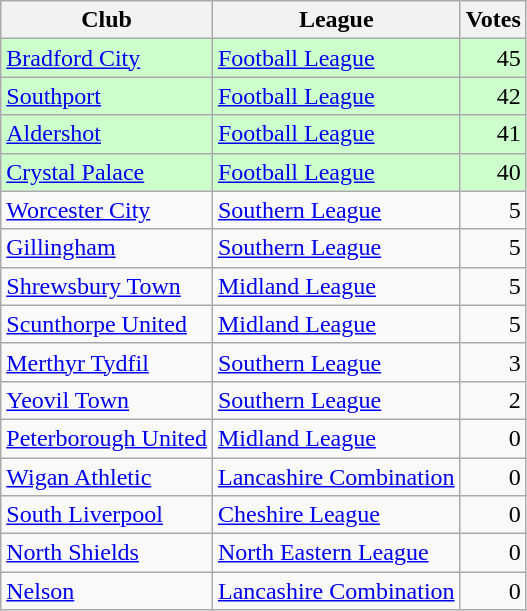<table class=wikitable style=text-align:left>
<tr>
<th>Club</th>
<th>League</th>
<th>Votes</th>
</tr>
<tr bgcolor=ccffcc>
<td><a href='#'>Bradford City</a></td>
<td><a href='#'>Football League</a></td>
<td align=right>45</td>
</tr>
<tr bgcolor=ccffcc>
<td><a href='#'>Southport</a></td>
<td><a href='#'>Football League</a></td>
<td align=right>42</td>
</tr>
<tr bgcolor=ccffcc>
<td><a href='#'>Aldershot</a></td>
<td><a href='#'>Football League</a></td>
<td align=right>41</td>
</tr>
<tr bgcolor=ccffcc>
<td><a href='#'>Crystal Palace</a></td>
<td><a href='#'>Football League</a></td>
<td align=right>40</td>
</tr>
<tr>
<td><a href='#'>Worcester City</a></td>
<td><a href='#'>Southern League</a></td>
<td align=right>5</td>
</tr>
<tr>
<td><a href='#'>Gillingham</a></td>
<td><a href='#'>Southern League</a></td>
<td align=right>5</td>
</tr>
<tr>
<td><a href='#'>Shrewsbury Town</a></td>
<td><a href='#'>Midland League</a></td>
<td align=right>5</td>
</tr>
<tr>
<td><a href='#'>Scunthorpe United</a></td>
<td><a href='#'>Midland League</a></td>
<td align=right>5</td>
</tr>
<tr>
<td><a href='#'>Merthyr Tydfil</a></td>
<td><a href='#'>Southern League</a></td>
<td align=right>3</td>
</tr>
<tr>
<td><a href='#'>Yeovil Town</a></td>
<td><a href='#'>Southern League</a></td>
<td align=right>2</td>
</tr>
<tr>
<td><a href='#'>Peterborough United</a></td>
<td><a href='#'>Midland League</a></td>
<td align=right>0</td>
</tr>
<tr>
<td><a href='#'>Wigan Athletic</a></td>
<td><a href='#'>Lancashire Combination</a></td>
<td align=right>0</td>
</tr>
<tr>
<td><a href='#'>South Liverpool</a></td>
<td><a href='#'>Cheshire League</a></td>
<td align=right>0</td>
</tr>
<tr>
<td><a href='#'>North Shields</a></td>
<td><a href='#'>North Eastern League</a></td>
<td align=right>0</td>
</tr>
<tr>
<td><a href='#'>Nelson</a></td>
<td><a href='#'>Lancashire Combination</a></td>
<td align=right>0</td>
</tr>
</table>
